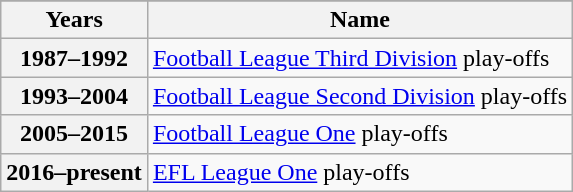<table class="wikitable floatright">
<tr>
</tr>
<tr>
<th scope=col>Years</th>
<th scope=col>Name</th>
</tr>
<tr>
<th scope=row>1987–1992</th>
<td><a href='#'>Football League Third Division</a> play-offs</td>
</tr>
<tr>
<th scope=row>1993–2004</th>
<td><a href='#'>Football League Second Division</a> play-offs</td>
</tr>
<tr>
<th scope=row>2005–2015</th>
<td><a href='#'>Football League One</a> play-offs</td>
</tr>
<tr>
<th scope=row>2016–present</th>
<td><a href='#'>EFL League One</a> play-offs</td>
</tr>
</table>
